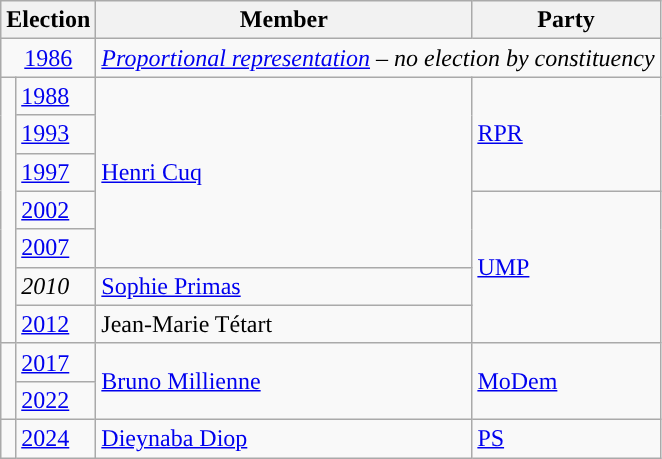<table class="wikitable">
<tr>
<th colspan=2>Election</th>
<th>Member</th>
<th>Party</th>
</tr>
<tr>
<td colspan=2 align="center"><a href='#'>1986</a></td>
<td colspan=2><em><a href='#'>Proportional representation</a> – no election by constituency</em></td>
</tr>
<tr>
<td rowspan="7" style="color:inherit;background-color: "></td>
<td><a href='#'>1988</a></td>
<td rowspan="5"><a href='#'>Henri Cuq</a></td>
<td rowspan="3"><a href='#'>RPR</a></td>
</tr>
<tr>
<td><a href='#'>1993</a></td>
</tr>
<tr>
<td><a href='#'>1997</a></td>
</tr>
<tr>
<td><a href='#'>2002</a></td>
<td rowspan="4"><a href='#'>UMP</a></td>
</tr>
<tr>
<td><a href='#'>2007</a></td>
</tr>
<tr>
<td><em>2010</em></td>
<td><a href='#'>Sophie Primas</a></td>
</tr>
<tr>
<td><a href='#'>2012</a></td>
<td>Jean-Marie Tétart</td>
</tr>
<tr>
<td rowspan="2" style="color:inherit;background-color: "></td>
<td><a href='#'>2017</a></td>
<td rowspan="2"><a href='#'>Bruno Millienne</a></td>
<td rowspan="2"><a href='#'>MoDem</a></td>
</tr>
<tr>
<td><a href='#'>2022</a></td>
</tr>
<tr>
<td style="color:inherit;background-color: "></td>
<td><a href='#'>2024</a></td>
<td><a href='#'>Dieynaba Diop</a></td>
<td><a href='#'>PS</a></td>
</tr>
</table>
